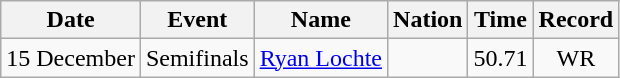<table class=wikitable style=text-align:center>
<tr>
<th>Date</th>
<th>Event</th>
<th>Name</th>
<th>Nation</th>
<th>Time</th>
<th>Record</th>
</tr>
<tr>
<td>15 December</td>
<td>Semifinals</td>
<td align=left><a href='#'>Ryan Lochte</a></td>
<td align=left></td>
<td>50.71</td>
<td>WR</td>
</tr>
</table>
